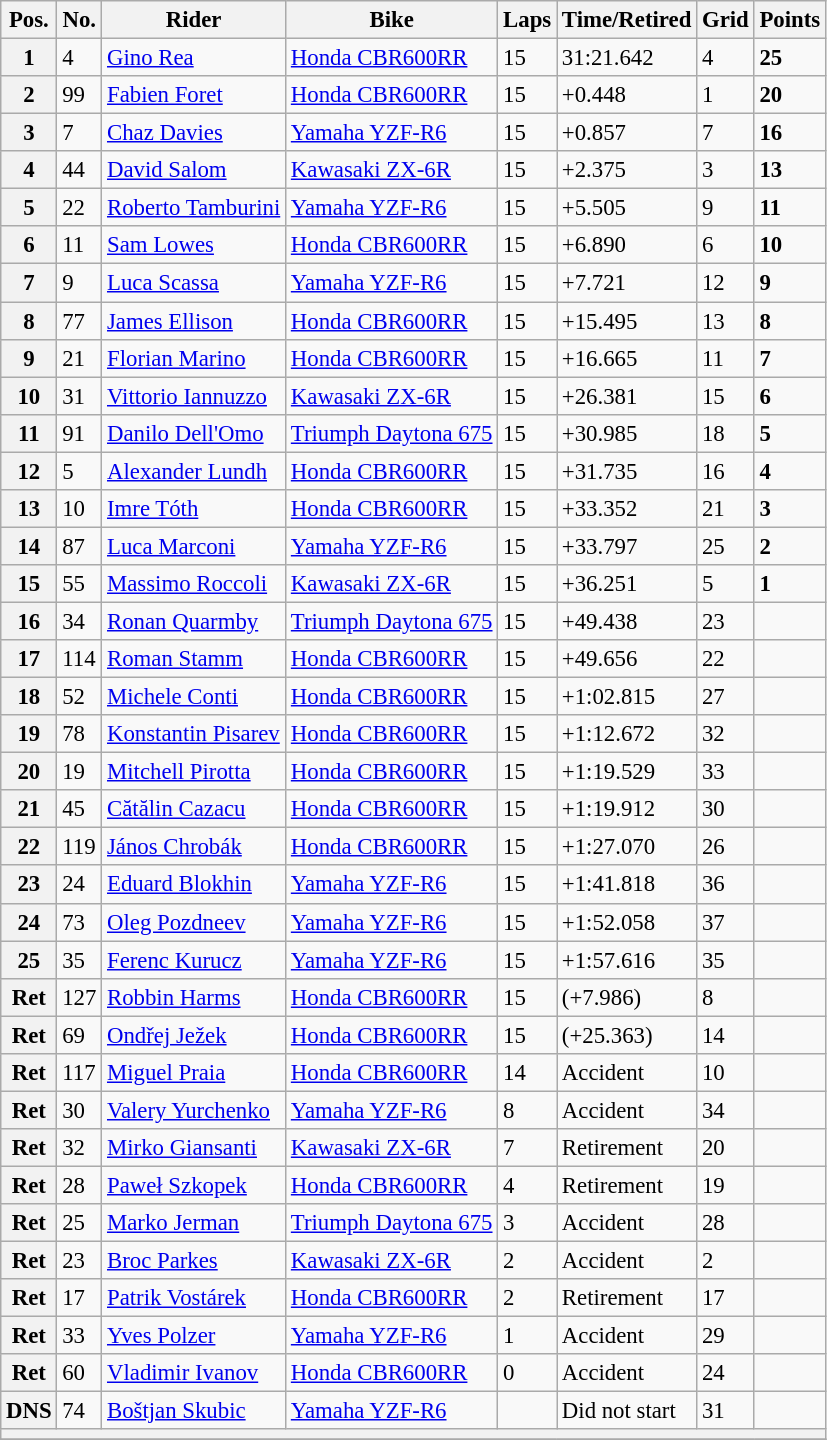<table class="wikitable" style="font-size: 95%;">
<tr>
<th>Pos.</th>
<th>No.</th>
<th>Rider</th>
<th>Bike</th>
<th>Laps</th>
<th>Time/Retired</th>
<th>Grid</th>
<th>Points</th>
</tr>
<tr>
<th>1</th>
<td>4</td>
<td> <a href='#'>Gino Rea</a></td>
<td><a href='#'>Honda CBR600RR</a></td>
<td>15</td>
<td>31:21.642</td>
<td>4</td>
<td><strong>25</strong></td>
</tr>
<tr>
<th>2</th>
<td>99</td>
<td> <a href='#'>Fabien Foret</a></td>
<td><a href='#'>Honda CBR600RR</a></td>
<td>15</td>
<td>+0.448</td>
<td>1</td>
<td><strong>20</strong></td>
</tr>
<tr>
<th>3</th>
<td>7</td>
<td> <a href='#'>Chaz Davies</a></td>
<td><a href='#'>Yamaha YZF-R6</a></td>
<td>15</td>
<td>+0.857</td>
<td>7</td>
<td><strong>16</strong></td>
</tr>
<tr>
<th>4</th>
<td>44</td>
<td> <a href='#'>David Salom</a></td>
<td><a href='#'>Kawasaki ZX-6R</a></td>
<td>15</td>
<td>+2.375</td>
<td>3</td>
<td><strong>13</strong></td>
</tr>
<tr>
<th>5</th>
<td>22</td>
<td> <a href='#'>Roberto Tamburini</a></td>
<td><a href='#'>Yamaha YZF-R6</a></td>
<td>15</td>
<td>+5.505</td>
<td>9</td>
<td><strong>11</strong></td>
</tr>
<tr>
<th>6</th>
<td>11</td>
<td> <a href='#'>Sam Lowes</a></td>
<td><a href='#'>Honda CBR600RR</a></td>
<td>15</td>
<td>+6.890</td>
<td>6</td>
<td><strong>10</strong></td>
</tr>
<tr>
<th>7</th>
<td>9</td>
<td> <a href='#'>Luca Scassa</a></td>
<td><a href='#'>Yamaha YZF-R6</a></td>
<td>15</td>
<td>+7.721</td>
<td>12</td>
<td><strong>9</strong></td>
</tr>
<tr>
<th>8</th>
<td>77</td>
<td> <a href='#'>James Ellison</a></td>
<td><a href='#'>Honda CBR600RR</a></td>
<td>15</td>
<td>+15.495</td>
<td>13</td>
<td><strong>8</strong></td>
</tr>
<tr>
<th>9</th>
<td>21</td>
<td> <a href='#'>Florian Marino</a></td>
<td><a href='#'>Honda CBR600RR</a></td>
<td>15</td>
<td>+16.665</td>
<td>11</td>
<td><strong>7</strong></td>
</tr>
<tr>
<th>10</th>
<td>31</td>
<td> <a href='#'>Vittorio Iannuzzo</a></td>
<td><a href='#'>Kawasaki ZX-6R</a></td>
<td>15</td>
<td>+26.381</td>
<td>15</td>
<td><strong>6</strong></td>
</tr>
<tr>
<th>11</th>
<td>91</td>
<td> <a href='#'>Danilo Dell'Omo</a></td>
<td><a href='#'>Triumph Daytona 675</a></td>
<td>15</td>
<td>+30.985</td>
<td>18</td>
<td><strong>5</strong></td>
</tr>
<tr>
<th>12</th>
<td>5</td>
<td> <a href='#'>Alexander Lundh</a></td>
<td><a href='#'>Honda CBR600RR</a></td>
<td>15</td>
<td>+31.735</td>
<td>16</td>
<td><strong>4</strong></td>
</tr>
<tr>
<th>13</th>
<td>10</td>
<td> <a href='#'>Imre Tóth</a></td>
<td><a href='#'>Honda CBR600RR</a></td>
<td>15</td>
<td>+33.352</td>
<td>21</td>
<td><strong>3</strong></td>
</tr>
<tr>
<th>14</th>
<td>87</td>
<td> <a href='#'>Luca Marconi</a></td>
<td><a href='#'>Yamaha YZF-R6</a></td>
<td>15</td>
<td>+33.797</td>
<td>25</td>
<td><strong>2</strong></td>
</tr>
<tr>
<th>15</th>
<td>55</td>
<td> <a href='#'>Massimo Roccoli</a></td>
<td><a href='#'>Kawasaki ZX-6R</a></td>
<td>15</td>
<td>+36.251</td>
<td>5</td>
<td><strong>1</strong></td>
</tr>
<tr>
<th>16</th>
<td>34</td>
<td> <a href='#'>Ronan Quarmby</a></td>
<td><a href='#'>Triumph Daytona 675</a></td>
<td>15</td>
<td>+49.438</td>
<td>23</td>
<td></td>
</tr>
<tr>
<th>17</th>
<td>114</td>
<td> <a href='#'>Roman Stamm</a></td>
<td><a href='#'>Honda CBR600RR</a></td>
<td>15</td>
<td>+49.656</td>
<td>22</td>
<td></td>
</tr>
<tr>
<th>18</th>
<td>52</td>
<td> <a href='#'>Michele Conti</a></td>
<td><a href='#'>Honda CBR600RR</a></td>
<td>15</td>
<td>+1:02.815</td>
<td>27</td>
<td></td>
</tr>
<tr>
<th>19</th>
<td>78</td>
<td> <a href='#'>Konstantin Pisarev</a></td>
<td><a href='#'>Honda CBR600RR</a></td>
<td>15</td>
<td>+1:12.672</td>
<td>32</td>
<td></td>
</tr>
<tr>
<th>20</th>
<td>19</td>
<td> <a href='#'>Mitchell Pirotta</a></td>
<td><a href='#'>Honda CBR600RR</a></td>
<td>15</td>
<td>+1:19.529</td>
<td>33</td>
<td></td>
</tr>
<tr>
<th>21</th>
<td>45</td>
<td> <a href='#'>Cătălin Cazacu</a></td>
<td><a href='#'>Honda CBR600RR</a></td>
<td>15</td>
<td>+1:19.912</td>
<td>30</td>
<td></td>
</tr>
<tr>
<th>22</th>
<td>119</td>
<td> <a href='#'>János Chrobák</a></td>
<td><a href='#'>Honda CBR600RR</a></td>
<td>15</td>
<td>+1:27.070</td>
<td>26</td>
<td></td>
</tr>
<tr>
<th>23</th>
<td>24</td>
<td> <a href='#'>Eduard Blokhin</a></td>
<td><a href='#'>Yamaha YZF-R6</a></td>
<td>15</td>
<td>+1:41.818</td>
<td>36</td>
<td></td>
</tr>
<tr>
<th>24</th>
<td>73</td>
<td> <a href='#'>Oleg Pozdneev</a></td>
<td><a href='#'>Yamaha YZF-R6</a></td>
<td>15</td>
<td>+1:52.058</td>
<td>37</td>
<td></td>
</tr>
<tr>
<th>25</th>
<td>35</td>
<td> <a href='#'>Ferenc Kurucz</a></td>
<td><a href='#'>Yamaha YZF-R6</a></td>
<td>15</td>
<td>+1:57.616</td>
<td>35</td>
<td></td>
</tr>
<tr>
<th>Ret</th>
<td>127</td>
<td> <a href='#'>Robbin Harms</a></td>
<td><a href='#'>Honda CBR600RR</a></td>
<td>15</td>
<td>(+7.986)</td>
<td>8</td>
<td></td>
</tr>
<tr>
<th>Ret</th>
<td>69</td>
<td> <a href='#'>Ondřej Ježek</a></td>
<td><a href='#'>Honda CBR600RR</a></td>
<td>15</td>
<td>(+25.363)</td>
<td>14</td>
<td></td>
</tr>
<tr>
<th>Ret</th>
<td>117</td>
<td> <a href='#'>Miguel Praia</a></td>
<td><a href='#'>Honda CBR600RR</a></td>
<td>14</td>
<td>Accident</td>
<td>10</td>
<td></td>
</tr>
<tr>
<th>Ret</th>
<td>30</td>
<td> <a href='#'>Valery Yurchenko</a></td>
<td><a href='#'>Yamaha YZF-R6</a></td>
<td>8</td>
<td>Accident</td>
<td>34</td>
<td></td>
</tr>
<tr>
<th>Ret</th>
<td>32</td>
<td> <a href='#'>Mirko Giansanti</a></td>
<td><a href='#'>Kawasaki ZX-6R</a></td>
<td>7</td>
<td>Retirement</td>
<td>20</td>
<td></td>
</tr>
<tr>
<th>Ret</th>
<td>28</td>
<td> <a href='#'>Paweł Szkopek</a></td>
<td><a href='#'>Honda CBR600RR</a></td>
<td>4</td>
<td>Retirement</td>
<td>19</td>
<td></td>
</tr>
<tr>
<th>Ret</th>
<td>25</td>
<td> <a href='#'>Marko Jerman</a></td>
<td><a href='#'>Triumph Daytona 675</a></td>
<td>3</td>
<td>Accident</td>
<td>28</td>
<td></td>
</tr>
<tr>
<th>Ret</th>
<td>23</td>
<td> <a href='#'>Broc Parkes</a></td>
<td><a href='#'>Kawasaki ZX-6R</a></td>
<td>2</td>
<td>Accident</td>
<td>2</td>
<td></td>
</tr>
<tr>
<th>Ret</th>
<td>17</td>
<td> <a href='#'>Patrik Vostárek</a></td>
<td><a href='#'>Honda CBR600RR</a></td>
<td>2</td>
<td>Retirement</td>
<td>17</td>
<td></td>
</tr>
<tr>
<th>Ret</th>
<td>33</td>
<td> <a href='#'>Yves Polzer</a></td>
<td><a href='#'>Yamaha YZF-R6</a></td>
<td>1</td>
<td>Accident</td>
<td>29</td>
<td></td>
</tr>
<tr>
<th>Ret</th>
<td>60</td>
<td> <a href='#'>Vladimir Ivanov</a></td>
<td><a href='#'>Honda CBR600RR</a></td>
<td>0</td>
<td>Accident</td>
<td>24</td>
<td></td>
</tr>
<tr>
<th>DNS</th>
<td>74</td>
<td> <a href='#'>Boštjan Skubic</a></td>
<td><a href='#'>Yamaha YZF-R6</a></td>
<td></td>
<td>Did not start</td>
<td>31</td>
<td></td>
</tr>
<tr>
<th colspan=8></th>
</tr>
<tr>
</tr>
</table>
